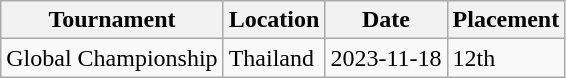<table class="wikitable sortable mw-collapsible">
<tr>
<th>Tournament</th>
<th><abbr>Location</abbr></th>
<th>Date</th>
<th>Placement</th>
</tr>
<tr>
<td>Global Championship</td>
<td>Thailand</td>
<td>2023-11-18</td>
<td>12th</td>
</tr>
</table>
